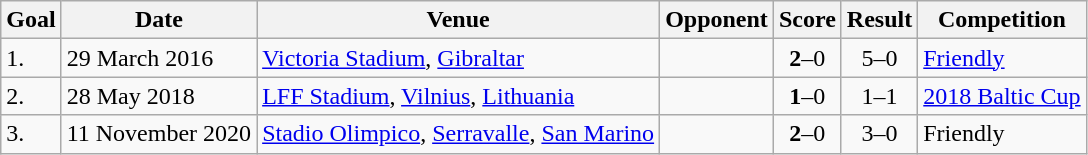<table class="wikitable plainrowheaders sortable">
<tr>
<th>Goal</th>
<th>Date</th>
<th>Venue</th>
<th>Opponent</th>
<th>Score</th>
<th>Result</th>
<th>Competition</th>
</tr>
<tr>
<td>1.</td>
<td>29 March 2016</td>
<td><a href='#'>Victoria Stadium</a>, <a href='#'>Gibraltar</a></td>
<td></td>
<td align=center><strong>2</strong>–0</td>
<td align=center>5–0</td>
<td><a href='#'>Friendly</a></td>
</tr>
<tr>
<td>2.</td>
<td>28 May 2018</td>
<td><a href='#'>LFF Stadium</a>, <a href='#'>Vilnius</a>, <a href='#'>Lithuania</a></td>
<td></td>
<td align=center><strong>1</strong>–0</td>
<td align=center>1–1</td>
<td><a href='#'>2018 Baltic Cup</a></td>
</tr>
<tr>
<td>3.</td>
<td>11 November 2020</td>
<td><a href='#'>Stadio Olimpico</a>, <a href='#'>Serravalle</a>, <a href='#'>San Marino</a></td>
<td></td>
<td align=center><strong>2</strong>–0</td>
<td align=center>3–0</td>
<td>Friendly</td>
</tr>
</table>
